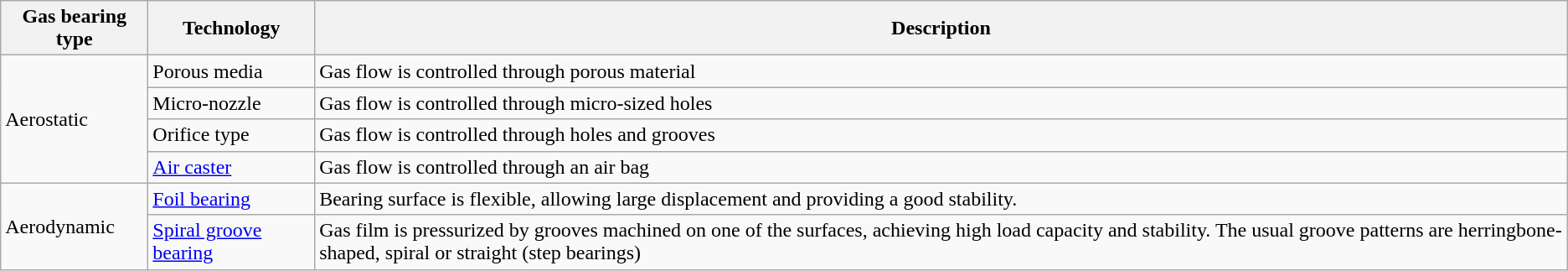<table class="wikitable">
<tr>
<th>Gas bearing type</th>
<th>Technology</th>
<th>Description</th>
</tr>
<tr>
<td rowspan="4">Aerostatic</td>
<td>Porous media</td>
<td>Gas flow is controlled through porous material</td>
</tr>
<tr>
<td>Micro-nozzle</td>
<td>Gas flow is controlled through micro-sized holes</td>
</tr>
<tr>
<td>Orifice type</td>
<td>Gas flow is controlled through holes and grooves</td>
</tr>
<tr>
<td><a href='#'>Air caster</a></td>
<td>Gas flow is controlled through an air bag</td>
</tr>
<tr>
<td rowspan="2">Aerodynamic</td>
<td><a href='#'>Foil bearing</a></td>
<td>Bearing surface is flexible, allowing large displacement and providing a good stability.</td>
</tr>
<tr>
<td><a href='#'>Spiral groove bearing</a></td>
<td>Gas film is pressurized by grooves machined on one of the surfaces, achieving high load capacity and stability. The usual groove patterns are herringbone-shaped, spiral or straight (step bearings)</td>
</tr>
</table>
